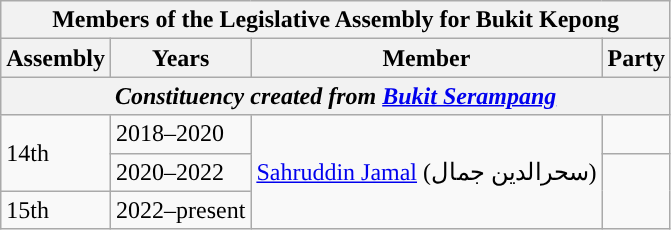<table class="wikitable">
<tr>
<th colspan="4">Members of the Legislative Assembly for Bukit Kepong</th>
</tr>
<tr>
<th>Assembly</th>
<th>Years</th>
<th>Member</th>
<th>Party</th>
</tr>
<tr>
<th colspan="4"><em>Constituency created from <a href='#'>Bukit Serampang</a></em></th>
</tr>
<tr>
<td rowspan="2">14th</td>
<td>2018–2020</td>
<td rowspan="3"><a href='#'>Sahruddin Jamal</a> (سحرالدين جمال)</td>
<td></td>
</tr>
<tr>
<td>2020–2022</td>
<td rowspan="2"></td>
</tr>
<tr>
<td>15th</td>
<td>2022–present</td>
</tr>
</table>
